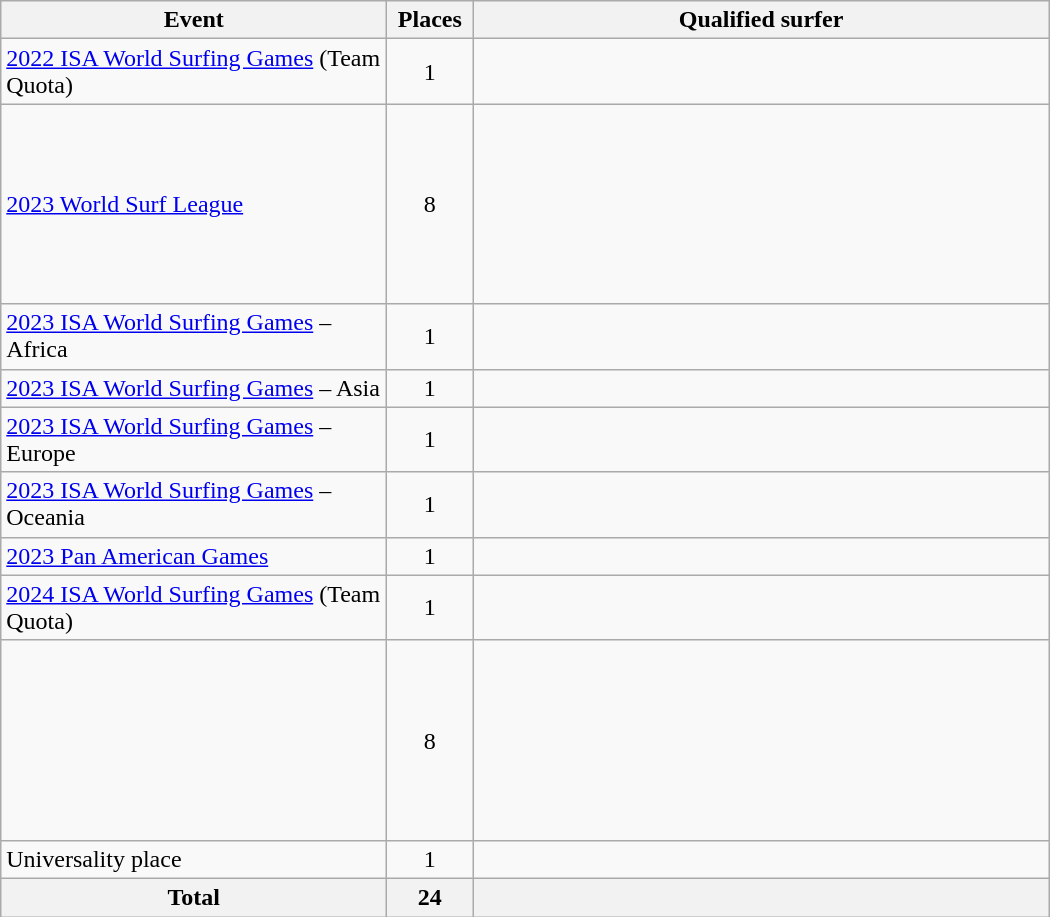<table class="wikitable" style="text-align:left;" width=700>
<tr>
<th width=250>Event</th>
<th width=50>Places</th>
<th>Qualified surfer</th>
</tr>
<tr>
<td><a href='#'>2022 ISA World Surfing Games</a> (Team Quota)</td>
<td align="center">1</td>
<td></td>
</tr>
<tr>
<td><a href='#'>2023 World Surf League</a></td>
<td align=center>8</td>
<td><br><br><br><br><br><br><br></td>
</tr>
<tr>
<td><a href='#'>2023 ISA World Surfing Games</a> – Africa</td>
<td align="center">1</td>
<td></td>
</tr>
<tr>
<td><a href='#'>2023 ISA World Surfing Games</a> – Asia</td>
<td align="center">1</td>
<td></td>
</tr>
<tr>
<td><a href='#'>2023 ISA World Surfing Games</a> – Europe</td>
<td align="center">1</td>
<td></td>
</tr>
<tr>
<td><a href='#'>2023 ISA World Surfing Games</a> – Oceania</td>
<td align="center">1</td>
<td></td>
</tr>
<tr>
<td><a href='#'>2023 Pan American Games</a></td>
<td align="center">1</td>
<td></td>
</tr>
<tr>
<td><a href='#'>2024 ISA World Surfing Games</a> (Team Quota)</td>
<td align="center">1</td>
<td></td>
</tr>
<tr>
<td></td>
<td align=center>8</td>
<td><br><br><br><br><br><br><br></td>
</tr>
<tr>
<td>Universality place</td>
<td align=center>1</td>
<td><br></td>
</tr>
<tr>
<th>Total</th>
<th>24</th>
<th colspan=3></th>
</tr>
</table>
